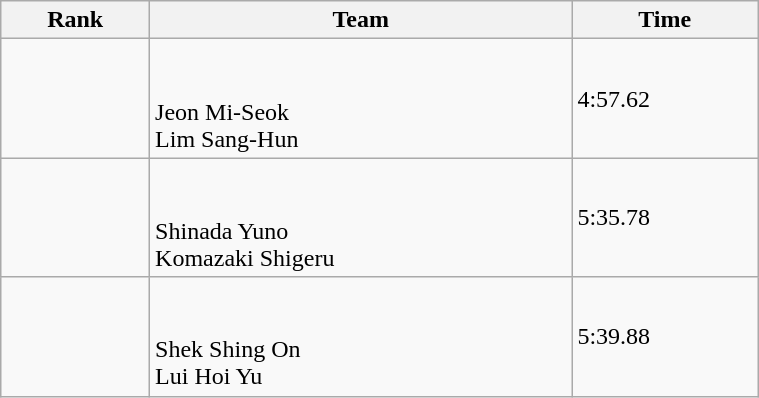<table class="wikitable" width=40%>
<tr>
<th>Rank</th>
<th>Team</th>
<th>Time</th>
</tr>
<tr>
<td align=center></td>
<td><br><br>Jeon Mi-Seok<br>Lim Sang-Hun</td>
<td>4:57.62</td>
</tr>
<tr>
<td align=center></td>
<td><br><br>Shinada Yuno<br>Komazaki Shigeru</td>
<td>5:35.78</td>
</tr>
<tr>
<td align=center></td>
<td><br><br>Shek Shing On<br>Lui Hoi Yu</td>
<td>5:39.88</td>
</tr>
</table>
